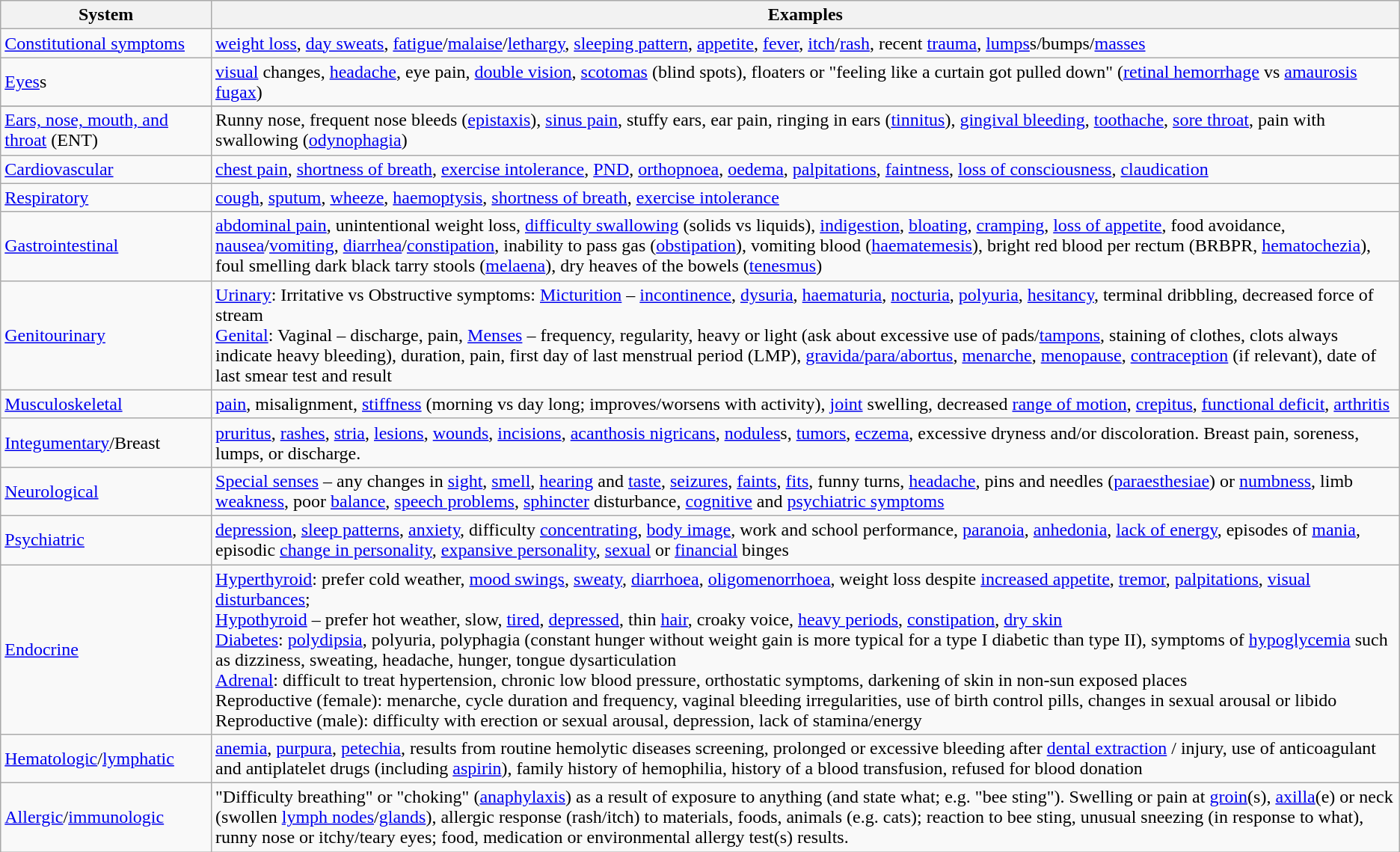<table class="wikitable">
<tr>
<th>System</th>
<th>Examples</th>
</tr>
<tr>
<td><a href='#'>Constitutional symptoms</a></td>
<td><a href='#'>weight loss</a>, <a href='#'>day sweats</a>, <a href='#'>fatigue</a>/<a href='#'>malaise</a>/<a href='#'>lethargy</a>, <a href='#'>sleeping pattern</a>, <a href='#'>appetite</a>, <a href='#'>fever</a>, <a href='#'>itch</a>/<a href='#'>rash</a>, recent <a href='#'>trauma</a>, <a href='#'>lumps</a>s/bumps/<a href='#'>masses</a></td>
</tr>
<tr>
<td><a href='#'>Eyes</a>s</td>
<td><a href='#'>visual</a> changes, <a href='#'>headache</a>, eye pain, <a href='#'>double vision</a>, <a href='#'>scotomas</a> (blind spots), floaters or "feeling like a curtain got pulled down" (<a href='#'>retinal hemorrhage</a> vs <a href='#'>amaurosis fugax</a>)</td>
</tr>
<tr>
</tr>
<tr>
<td><a href='#'>Ears, nose, mouth, and throat</a> (ENT)</td>
<td>Runny nose, frequent nose bleeds (<a href='#'>epistaxis</a>), <a href='#'>sinus pain</a>, stuffy ears, ear pain, ringing in ears (<a href='#'>tinnitus</a>), <a href='#'>gingival bleeding</a>, <a href='#'>toothache</a>, <a href='#'>sore throat</a>, pain with swallowing (<a href='#'>odynophagia</a>)</td>
</tr>
<tr>
<td><a href='#'>Cardiovascular</a></td>
<td><a href='#'>chest pain</a>, <a href='#'>shortness of breath</a>, <a href='#'>exercise intolerance</a>, <a href='#'>PND</a>, <a href='#'>orthopnoea</a>, <a href='#'>oedema</a>, <a href='#'>palpitations</a>, <a href='#'>faintness</a>, <a href='#'>loss of consciousness</a>, <a href='#'>claudication</a></td>
</tr>
<tr>
<td><a href='#'>Respiratory</a></td>
<td><a href='#'>cough</a>, <a href='#'>sputum</a>, <a href='#'>wheeze</a>, <a href='#'>haemoptysis</a>, <a href='#'>shortness of breath</a>, <a href='#'>exercise intolerance</a></td>
</tr>
<tr>
<td><a href='#'>Gastrointestinal</a></td>
<td><a href='#'>abdominal pain</a>, unintentional weight loss, <a href='#'>difficulty swallowing</a> (solids vs liquids), <a href='#'>indigestion</a>, <a href='#'>bloating</a>, <a href='#'>cramping</a>, <a href='#'>loss of appetite</a>, food avoidance, <a href='#'>nausea</a>/<a href='#'>vomiting</a>, <a href='#'>diarrhea</a>/<a href='#'>constipation</a>, inability to pass gas (<a href='#'>obstipation</a>), vomiting blood (<a href='#'>haematemesis</a>), bright red blood per rectum (BRBPR, <a href='#'>hematochezia</a>), foul smelling dark black tarry stools (<a href='#'>melaena</a>), dry heaves of the bowels (<a href='#'>tenesmus</a>)</td>
</tr>
<tr>
<td><a href='#'>Genitourinary</a></td>
<td><a href='#'>Urinary</a>: Irritative vs Obstructive symptoms: <a href='#'>Micturition</a> – <a href='#'>incontinence</a>, <a href='#'>dysuria</a>, <a href='#'>haematuria</a>, <a href='#'>nocturia</a>, <a href='#'>polyuria</a>, <a href='#'>hesitancy</a>, terminal dribbling, decreased force of stream<br><a href='#'>Genital</a>: Vaginal – discharge, pain, <a href='#'>Menses</a> – frequency, regularity, heavy or light (ask about excessive use of pads/<a href='#'>tampons</a>, staining of clothes, clots always indicate heavy bleeding), duration, pain, first day of last menstrual period (LMP), <a href='#'>gravida/para/abortus</a>, <a href='#'>menarche</a>, <a href='#'>menopause</a>, <a href='#'>contraception</a> (if relevant), date of last smear test and result</td>
</tr>
<tr>
<td><a href='#'>Musculoskeletal</a></td>
<td><a href='#'>pain</a>, misalignment, <a href='#'>stiffness</a> (morning vs day long; improves/worsens with activity), <a href='#'>joint</a> swelling, decreased <a href='#'>range of motion</a>, <a href='#'>crepitus</a>, <a href='#'>functional deficit</a>, <a href='#'>arthritis</a></td>
</tr>
<tr>
<td><a href='#'>Integumentary</a>/Breast</td>
<td><a href='#'>pruritus</a>, <a href='#'>rashes</a>, <a href='#'>stria</a>, <a href='#'>lesions</a>, <a href='#'>wounds</a>, <a href='#'>incisions</a>, <a href='#'>acanthosis nigricans</a>, <a href='#'>nodules</a>s, <a href='#'>tumors</a>, <a href='#'>eczema</a>, excessive dryness and/or discoloration. Breast pain, soreness, lumps, or discharge.</td>
</tr>
<tr>
<td><a href='#'>Neurological</a></td>
<td><a href='#'>Special senses</a> – any changes in <a href='#'>sight</a>, <a href='#'>smell</a>, <a href='#'>hearing</a> and <a href='#'>taste</a>, <a href='#'>seizures</a>, <a href='#'>faints</a>, <a href='#'>fits</a>, funny turns, <a href='#'>headache</a>, pins and needles (<a href='#'>paraesthesiae</a>) or <a href='#'>numbness</a>, limb <a href='#'>weakness</a>, poor <a href='#'>balance</a>, <a href='#'>speech problems</a>, <a href='#'>sphincter</a> disturbance, <a href='#'>cognitive</a> and <a href='#'>psychiatric symptoms</a></td>
</tr>
<tr>
<td><a href='#'>Psychiatric</a></td>
<td><a href='#'>depression</a>, <a href='#'>sleep patterns</a>, <a href='#'>anxiety</a>, difficulty <a href='#'>concentrating</a>, <a href='#'>body image</a>, work and school performance, <a href='#'>paranoia</a>, <a href='#'>anhedonia</a>, <a href='#'>lack of energy</a>, episodes of <a href='#'>mania</a>, episodic <a href='#'>change in personality</a>, <a href='#'>expansive personality</a>, <a href='#'>sexual</a> or <a href='#'>financial</a> binges</td>
</tr>
<tr>
<td><a href='#'>Endocrine</a></td>
<td><a href='#'>Hyperthyroid</a>: prefer cold weather, <a href='#'>mood swings</a>, <a href='#'>sweaty</a>, <a href='#'>diarrhoea</a>, <a href='#'>oligomenorrhoea</a>, weight loss despite <a href='#'>increased appetite</a>, <a href='#'>tremor</a>, <a href='#'>palpitations</a>, <a href='#'>visual disturbances</a>; <br><a href='#'>Hypothyroid</a> – prefer hot weather, slow, <a href='#'>tired</a>, <a href='#'>depressed</a>, thin <a href='#'>hair</a>, croaky voice, <a href='#'>heavy periods</a>, <a href='#'>constipation</a>, <a href='#'>dry skin</a><br><a href='#'>Diabetes</a>: <a href='#'>polydipsia</a>, polyuria, polyphagia (constant hunger without weight gain is more typical for a type I diabetic than type II), symptoms of <a href='#'>hypoglycemia</a> such as dizziness, sweating, headache, hunger, tongue dysarticulation <br><a href='#'>Adrenal</a>:  difficult to treat hypertension, chronic low blood pressure, orthostatic symptoms, darkening of skin in non-sun exposed places<br> Reproductive (female): menarche, cycle duration and frequency, vaginal bleeding irregularities, use of birth control pills, changes in sexual arousal or libido <br> Reproductive (male): difficulty with erection or sexual arousal, depression, lack of stamina/energy</td>
</tr>
<tr>
<td><a href='#'>Hematologic</a>/<a href='#'>lymphatic</a></td>
<td><a href='#'>anemia</a>, <a href='#'>purpura</a>, <a href='#'>petechia</a>, results from routine hemolytic diseases screening, prolonged or excessive bleeding after <a href='#'>dental extraction</a> / injury, use of anticoagulant and antiplatelet drugs (including <a href='#'>aspirin</a>), family history of hemophilia, history of a blood transfusion, refused for blood donation</td>
</tr>
<tr>
<td><a href='#'>Allergic</a>/<a href='#'>immunologic</a></td>
<td>"Difficulty breathing" or "choking" (<a href='#'>anaphylaxis</a>) as a result of exposure to anything (and state what; e.g. "bee sting").  Swelling or pain at <a href='#'>groin</a>(s), <a href='#'>axilla</a>(e) or neck (swollen <a href='#'>lymph nodes</a>/<a href='#'>glands</a>), allergic response (rash/itch) to materials, foods, animals (e.g. cats); reaction to bee sting, unusual sneezing (in response to what), runny nose or itchy/teary eyes; food, medication or environmental allergy test(s) results.</td>
</tr>
</table>
